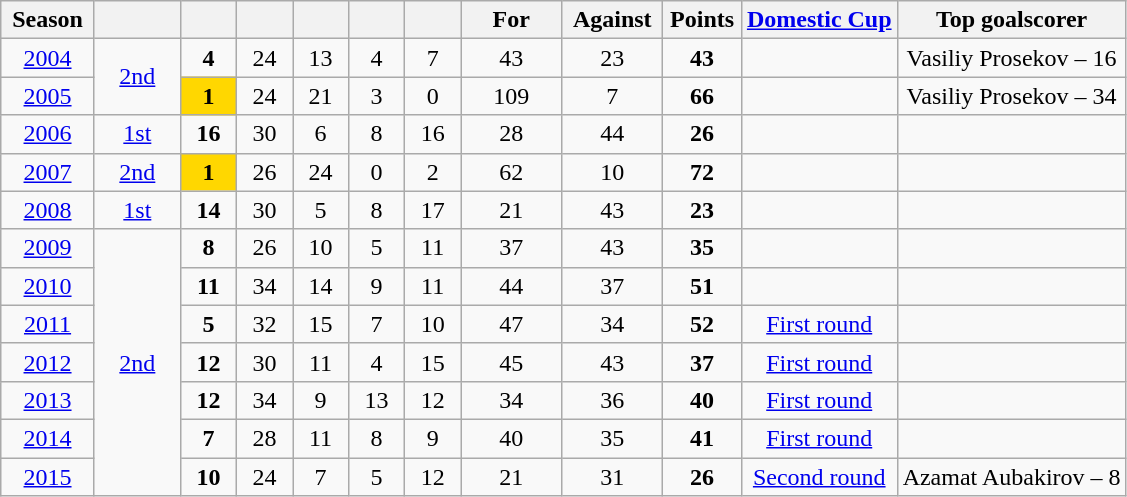<table class="wikitable" style="text-align: center;">
<tr>
<th width=55>Season</th>
<th width=50></th>
<th width=30></th>
<th width=30></th>
<th width=30></th>
<th width=30></th>
<th width=30></th>
<th width=60>For</th>
<th width=60>Against</th>
<th width=45>Points</th>
<th><a href='#'>Domestic Cup</a></th>
<th>Top goalscorer</th>
</tr>
<tr>
<td><a href='#'>2004</a></td>
<td rowspan="2"><a href='#'>2nd</a></td>
<td><strong>4</strong></td>
<td>24</td>
<td>13</td>
<td>4</td>
<td>7</td>
<td>43</td>
<td>23</td>
<td><strong>43</strong></td>
<td></td>
<td> Vasiliy Prosekov – 16</td>
</tr>
<tr>
<td><a href='#'>2005</a></td>
<td style="text-align:center; background:gold;"><strong>1</strong></td>
<td>24</td>
<td>21</td>
<td>3</td>
<td>0</td>
<td>109</td>
<td>7</td>
<td><strong>66</strong></td>
<td></td>
<td> Vasiliy Prosekov – 34</td>
</tr>
<tr>
<td><a href='#'>2006</a></td>
<td><a href='#'>1st</a></td>
<td><strong>16</strong></td>
<td>30</td>
<td>6</td>
<td>8</td>
<td>16</td>
<td>28</td>
<td>44</td>
<td><strong>26</strong></td>
<td></td>
<td></td>
</tr>
<tr>
<td><a href='#'>2007</a></td>
<td><a href='#'>2nd</a></td>
<td style="text-align:center; background:gold;"><strong>1</strong></td>
<td>26</td>
<td>24</td>
<td>0</td>
<td>2</td>
<td>62</td>
<td>10</td>
<td><strong>72</strong></td>
<td></td>
<td></td>
</tr>
<tr>
<td><a href='#'>2008</a></td>
<td><a href='#'>1st</a></td>
<td><strong>14</strong></td>
<td>30</td>
<td>5</td>
<td>8</td>
<td>17</td>
<td>21</td>
<td>43</td>
<td><strong>23</strong></td>
<td></td>
<td></td>
</tr>
<tr>
<td><a href='#'>2009</a></td>
<td rowspan="7"><a href='#'>2nd</a></td>
<td><strong>8</strong></td>
<td>26</td>
<td>10</td>
<td>5</td>
<td>11</td>
<td>37</td>
<td>43</td>
<td><strong>35</strong></td>
<td></td>
<td></td>
</tr>
<tr>
<td><a href='#'>2010</a></td>
<td><strong>11</strong></td>
<td>34</td>
<td>14</td>
<td>9</td>
<td>11</td>
<td>44</td>
<td>37</td>
<td><strong>51</strong></td>
<td></td>
<td></td>
</tr>
<tr>
<td><a href='#'>2011</a></td>
<td><strong>5</strong></td>
<td>32</td>
<td>15</td>
<td>7</td>
<td>10</td>
<td>47</td>
<td>34</td>
<td><strong>52</strong></td>
<td><a href='#'>First round</a></td>
<td></td>
</tr>
<tr>
<td><a href='#'>2012</a></td>
<td><strong>12</strong></td>
<td>30</td>
<td>11</td>
<td>4</td>
<td>15</td>
<td>45</td>
<td>43</td>
<td><strong>37</strong></td>
<td><a href='#'>First round</a></td>
<td></td>
</tr>
<tr>
<td><a href='#'>2013</a></td>
<td><strong>12</strong></td>
<td>34</td>
<td>9</td>
<td>13</td>
<td>12</td>
<td>34</td>
<td>36</td>
<td><strong>40</strong></td>
<td><a href='#'>First round</a></td>
<td></td>
</tr>
<tr>
<td><a href='#'>2014</a></td>
<td><strong>7</strong></td>
<td>28</td>
<td>11</td>
<td>8</td>
<td>9</td>
<td>40</td>
<td>35</td>
<td><strong>41</strong></td>
<td><a href='#'>First round</a></td>
<td></td>
</tr>
<tr>
<td><a href='#'>2015</a></td>
<td><strong>10</strong></td>
<td>24</td>
<td>7</td>
<td>5</td>
<td>12</td>
<td>21</td>
<td>31</td>
<td><strong>26</strong></td>
<td><a href='#'>Second round</a></td>
<td> Azamat Aubakirov – 8</td>
</tr>
</table>
